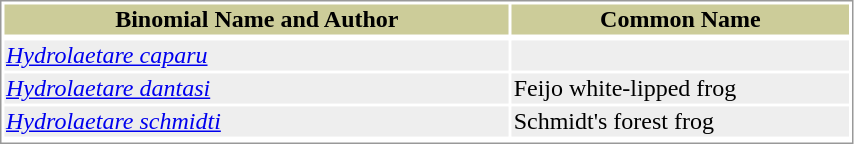<table style="text-align:left; border:1px solid #999999; width: 45%">
<tr style="background:#CCCC99; text-align: center; ">
<th style="width: 60%; ">Binomial Name and Author</th>
<th style="width: 40%; ">Common Name</th>
</tr>
<tr>
</tr>
<tr style="background:#EEEEEE;">
<td><em><a href='#'>Hydrolaetare caparu</a></em> </td>
<td></td>
</tr>
<tr style="background:#EEEEEE;">
<td><em><a href='#'>Hydrolaetare dantasi</a></em> </td>
<td>Feijo white-lipped frog</td>
</tr>
<tr style="background:#EEEEEE;">
<td><em><a href='#'>Hydrolaetare schmidti</a></em> </td>
<td>Schmidt's forest frog</td>
</tr>
<tr>
</tr>
</table>
